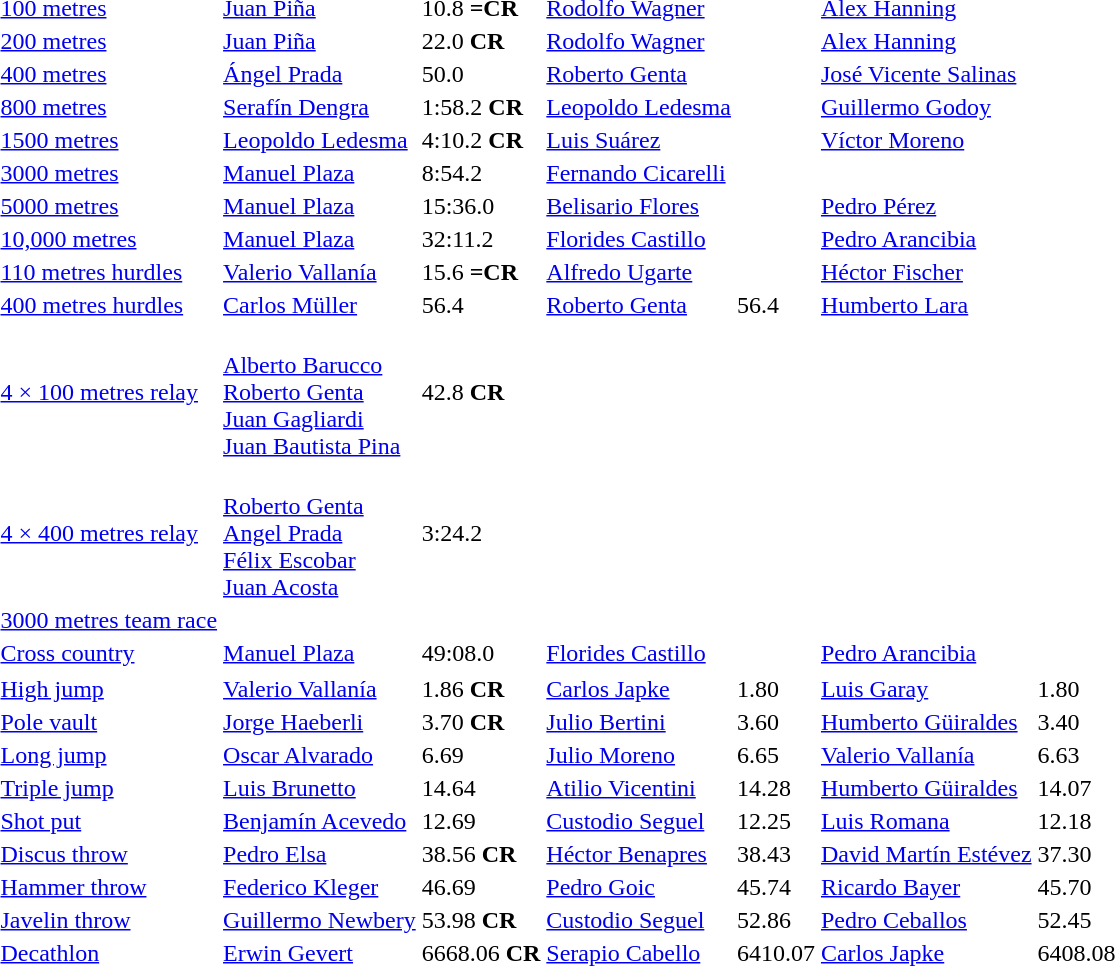<table>
<tr>
<td><a href='#'>100 metres</a></td>
<td><a href='#'>Juan Piña</a><br> </td>
<td>10.8 <strong>=CR</strong></td>
<td><a href='#'>Rodolfo Wagner</a><br> </td>
<td></td>
<td><a href='#'>Alex Hanning</a><br> </td>
<td></td>
</tr>
<tr>
<td><a href='#'>200 metres</a></td>
<td><a href='#'>Juan Piña</a><br> </td>
<td>22.0 <strong>CR</strong></td>
<td><a href='#'>Rodolfo Wagner</a><br> </td>
<td></td>
<td><a href='#'>Alex Hanning</a><br> </td>
<td></td>
</tr>
<tr>
<td><a href='#'>400 metres</a></td>
<td><a href='#'>Ángel Prada</a><br> </td>
<td>50.0</td>
<td><a href='#'>Roberto Genta</a><br> </td>
<td></td>
<td><a href='#'>José Vicente Salinas</a><br> </td>
<td></td>
</tr>
<tr>
<td><a href='#'>800 metres</a></td>
<td><a href='#'>Serafín Dengra</a><br> </td>
<td>1:58.2 <strong>CR</strong></td>
<td><a href='#'>Leopoldo Ledesma</a><br> </td>
<td></td>
<td><a href='#'>Guillermo Godoy</a><br> </td>
<td></td>
</tr>
<tr>
<td><a href='#'>1500 metres</a></td>
<td><a href='#'>Leopoldo Ledesma</a><br> </td>
<td>4:10.2 <strong>CR</strong></td>
<td><a href='#'>Luis Suárez</a><br> </td>
<td></td>
<td><a href='#'>Víctor Moreno</a><br> </td>
<td></td>
</tr>
<tr>
<td><a href='#'>3000 metres</a></td>
<td><a href='#'>Manuel Plaza</a><br> </td>
<td>8:54.2</td>
<td><a href='#'>Fernando Cicarelli</a><br> </td>
<td></td>
<td></td>
<td></td>
</tr>
<tr>
<td><a href='#'>5000 metres</a></td>
<td><a href='#'>Manuel Plaza</a><br> </td>
<td>15:36.0</td>
<td><a href='#'>Belisario Flores</a><br> </td>
<td></td>
<td><a href='#'>Pedro Pérez</a><br> </td>
<td></td>
</tr>
<tr>
<td><a href='#'>10,000 metres</a></td>
<td><a href='#'>Manuel Plaza</a><br> </td>
<td>32:11.2</td>
<td><a href='#'>Florides Castillo</a><br> </td>
<td></td>
<td><a href='#'>Pedro Arancibia</a><br> </td>
<td></td>
</tr>
<tr>
<td><a href='#'>110 metres hurdles</a></td>
<td><a href='#'>Valerio Vallanía</a><br> </td>
<td>15.6 <strong>=CR</strong></td>
<td><a href='#'>Alfredo Ugarte</a><br> </td>
<td></td>
<td><a href='#'>Héctor Fischer</a><br> </td>
<td></td>
</tr>
<tr>
<td><a href='#'>400 metres hurdles</a></td>
<td><a href='#'>Carlos Müller</a><br> </td>
<td>56.4</td>
<td><a href='#'>Roberto Genta</a><br> </td>
<td>56.4</td>
<td><a href='#'>Humberto Lara</a><br> </td>
<td></td>
</tr>
<tr>
<td><a href='#'>4 × 100 metres relay</a></td>
<td><br><a href='#'>Alberto Barucco</a><br><a href='#'>Roberto Genta</a><br><a href='#'>Juan Gagliardi</a><br><a href='#'>Juan Bautista Pina</a></td>
<td>42.8 <strong>CR</strong></td>
<td></td>
<td></td>
<td></td>
<td></td>
</tr>
<tr>
<td><a href='#'>4 × 400 metres relay</a></td>
<td><br><a href='#'>Roberto Genta</a><br><a href='#'>Angel Prada</a><br><a href='#'>Félix Escobar</a><br><a href='#'>Juan Acosta</a></td>
<td>3:24.2</td>
<td></td>
<td></td>
<td></td>
</tr>
<tr>
<td><a href='#'>3000 metres team race</a></td>
<td></td>
<td></td>
<td></td>
<td></td>
</tr>
<tr>
<td><a href='#'>Cross country</a></td>
<td><a href='#'>Manuel Plaza</a><br> </td>
<td>49:08.0</td>
<td><a href='#'>Florides Castillo</a><br> </td>
<td></td>
<td><a href='#'>Pedro Arancibia</a><br> </td>
<td></td>
</tr>
<tr>
</tr>
<tr>
<td><a href='#'>High jump</a></td>
<td><a href='#'>Valerio Vallanía</a><br> </td>
<td>1.86 <strong>CR</strong></td>
<td><a href='#'>Carlos Japke</a><br> </td>
<td>1.80</td>
<td><a href='#'>Luis Garay</a><br> </td>
<td>1.80</td>
</tr>
<tr>
<td><a href='#'>Pole vault</a></td>
<td><a href='#'>Jorge Haeberli</a><br> </td>
<td>3.70 <strong>CR</strong></td>
<td><a href='#'>Julio Bertini</a><br> </td>
<td>3.60</td>
<td><a href='#'>Humberto Güiraldes</a><br> </td>
<td>3.40</td>
</tr>
<tr>
<td><a href='#'>Long jump</a></td>
<td><a href='#'>Oscar Alvarado</a><br> </td>
<td>6.69</td>
<td><a href='#'>Julio Moreno</a><br> </td>
<td>6.65</td>
<td><a href='#'>Valerio Vallanía</a><br> </td>
<td>6.63</td>
</tr>
<tr>
<td><a href='#'>Triple jump</a></td>
<td><a href='#'>Luis Brunetto</a><br> </td>
<td>14.64</td>
<td><a href='#'>Atilio Vicentini</a><br> </td>
<td>14.28</td>
<td><a href='#'>Humberto Güiraldes</a><br> </td>
<td>14.07</td>
</tr>
<tr>
<td><a href='#'>Shot put</a></td>
<td><a href='#'>Benjamín Acevedo</a><br> </td>
<td>12.69</td>
<td><a href='#'>Custodio Seguel</a><br> </td>
<td>12.25</td>
<td><a href='#'>Luis Romana</a><br> </td>
<td>12.18</td>
</tr>
<tr>
<td><a href='#'>Discus throw</a></td>
<td><a href='#'>Pedro Elsa</a><br> </td>
<td>38.56 <strong>CR</strong></td>
<td><a href='#'>Héctor Benapres</a><br> </td>
<td>38.43</td>
<td><a href='#'>David Martín Estévez</a><br> </td>
<td>37.30</td>
</tr>
<tr>
<td><a href='#'>Hammer throw</a></td>
<td><a href='#'>Federico Kleger</a><br> </td>
<td>46.69</td>
<td><a href='#'>Pedro Goic</a><br> </td>
<td>45.74</td>
<td><a href='#'>Ricardo Bayer</a><br> </td>
<td>45.70</td>
</tr>
<tr>
<td><a href='#'>Javelin throw</a></td>
<td><a href='#'>Guillermo Newbery</a><br> </td>
<td>53.98 <strong>CR</strong></td>
<td><a href='#'>Custodio Seguel</a><br> </td>
<td>52.86</td>
<td><a href='#'>Pedro Ceballos</a><br> </td>
<td>52.45</td>
</tr>
<tr>
<td><a href='#'>Decathlon</a></td>
<td><a href='#'>Erwin Gevert</a><br> </td>
<td>6668.06 <strong>CR</strong></td>
<td><a href='#'>Serapio Cabello</a><br> </td>
<td>6410.07</td>
<td><a href='#'>Carlos Japke</a><br> </td>
<td>6408.08</td>
</tr>
</table>
